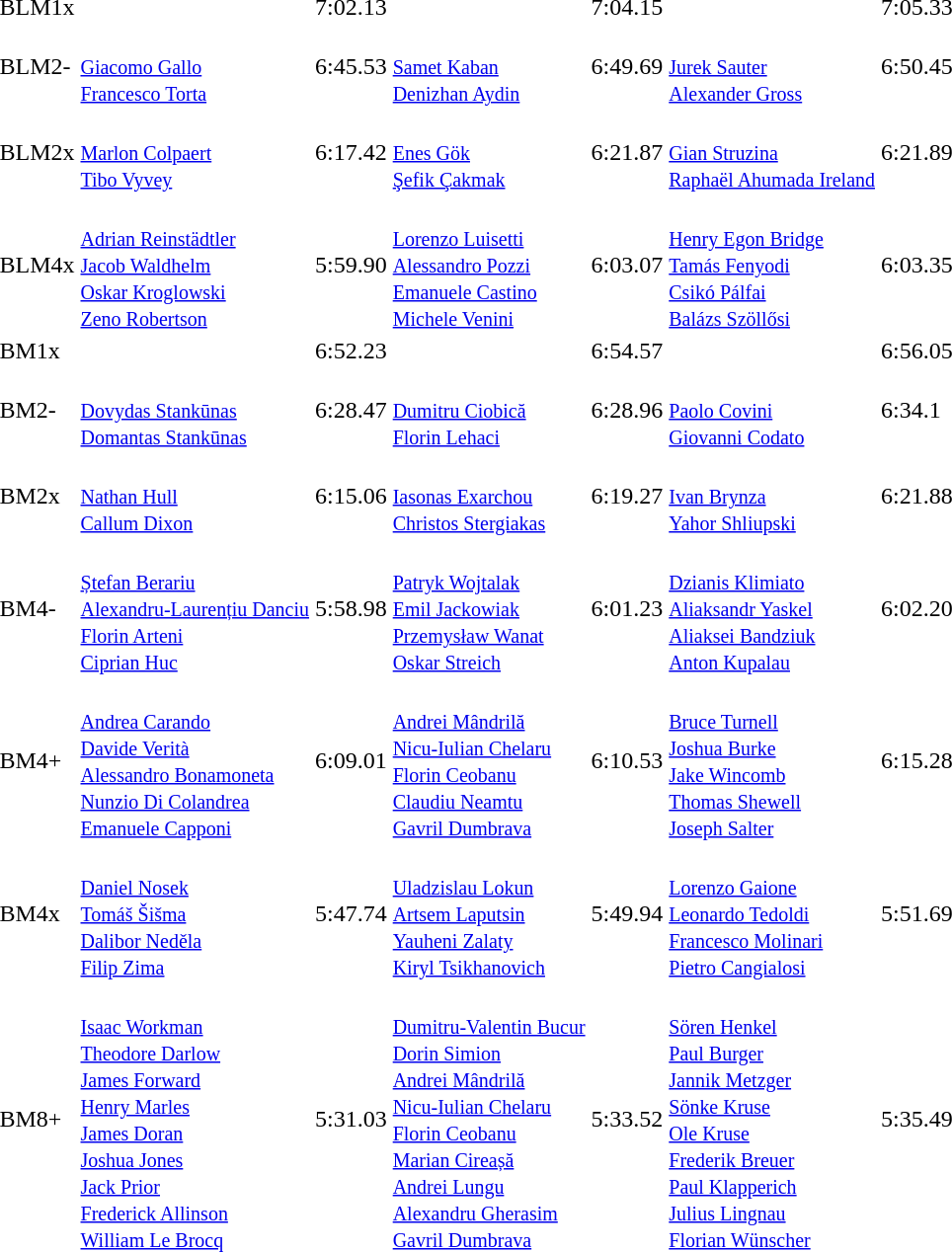<table>
<tr>
<td>BLM1x</td>
<td></td>
<td>7:02.13</td>
<td></td>
<td>7:04.15</td>
<td></td>
<td>7:05.33</td>
</tr>
<tr>
<td>BLM2-</td>
<td><br><small><a href='#'>Giacomo Gallo</a><br><a href='#'>Francesco Torta</a></small></td>
<td>6:45.53</td>
<td><br><small><a href='#'>Samet Kaban</a><br><a href='#'>Denizhan Aydin</a></small></td>
<td>6:49.69</td>
<td><br><small><a href='#'>Jurek Sauter</a><br><a href='#'>Alexander Gross</a></small></td>
<td>6:50.45</td>
</tr>
<tr>
<td>BLM2x</td>
<td><br><small><a href='#'>Marlon Colpaert</a><br><a href='#'>Tibo Vyvey</a></small></td>
<td>6:17.42</td>
<td><br><small><a href='#'>Enes Gök</a><br><a href='#'>Şefik Çakmak</a></small></td>
<td>6:21.87</td>
<td><br><small><a href='#'>Gian Struzina</a><br><a href='#'>Raphaël Ahumada Ireland</a></small></td>
<td>6:21.89</td>
</tr>
<tr>
<td>BLM4x</td>
<td><br><small><a href='#'>Adrian Reinstädtler</a><br><a href='#'>Jacob Waldhelm</a><br><a href='#'>Oskar Kroglowski</a><br><a href='#'>Zeno Robertson</a></small></td>
<td>5:59.90</td>
<td><br><small><a href='#'>Lorenzo Luisetti</a><br><a href='#'>Alessandro Pozzi</a><br><a href='#'>Emanuele Castino</a><br><a href='#'>Michele Venini</a></small></td>
<td>6:03.07</td>
<td><br><small><a href='#'>Henry Egon Bridge</a><br><a href='#'>Tamás Fenyodi</a><br><a href='#'>Csikó Pálfai</a><br><a href='#'>Balázs Szöllősi</a></small></td>
<td>6:03.35</td>
</tr>
<tr>
<td>BM1x</td>
<td></td>
<td>6:52.23</td>
<td></td>
<td>6:54.57</td>
<td></td>
<td>6:56.05</td>
</tr>
<tr>
<td>BM2-</td>
<td><br><small><a href='#'>Dovydas Stankūnas</a><br><a href='#'>Domantas Stankūnas</a></small></td>
<td>6:28.47</td>
<td><br><small><a href='#'>Dumitru Ciobică</a><br><a href='#'>Florin Lehaci</a></small></td>
<td>6:28.96</td>
<td><br><small><a href='#'>Paolo Covini</a><br><a href='#'>Giovanni Codato</a></small></td>
<td>6:34.1</td>
</tr>
<tr>
<td>BM2x</td>
<td><br><small><a href='#'>Nathan Hull</a><br><a href='#'>Callum Dixon</a></small></td>
<td>6:15.06</td>
<td><br><small><a href='#'>Iasonas Exarchou</a><br><a href='#'>Christos Stergiakas</a></small></td>
<td>6:19.27</td>
<td><br><small><a href='#'>Ivan Brynza</a><br><a href='#'>Yahor Shliupski</a></small></td>
<td>6:21.88</td>
</tr>
<tr>
<td>BM4-</td>
<td><br><small><a href='#'>Ștefan Berariu</a><br><a href='#'>Alexandru-Laurențiu Danciu</a><br><a href='#'>Florin Arteni</a><br><a href='#'>Ciprian Huc</a></small></td>
<td>5:58.98</td>
<td><br><small><a href='#'>Patryk Wojtalak</a><br><a href='#'>Emil Jackowiak</a><br><a href='#'>Przemysław Wanat</a><br><a href='#'>Oskar Streich</a></small></td>
<td>6:01.23</td>
<td><br><small><a href='#'>Dzianis Klimiato</a><br><a href='#'>Aliaksandr Yaskel</a><br><a href='#'>Aliaksei Bandziuk</a><br><a href='#'>Anton Kupalau</a></small></td>
<td>6:02.20</td>
</tr>
<tr>
<td>BM4+</td>
<td><br><small><a href='#'>Andrea Carando</a><br><a href='#'>Davide Verità</a><br><a href='#'>Alessandro Bonamoneta</a><br><a href='#'>Nunzio Di Colandrea</a><br><a href='#'>Emanuele Capponi</a></small></td>
<td>6:09.01</td>
<td><br><small><a href='#'>Andrei Mândrilă</a><br><a href='#'>Nicu-Iulian Chelaru</a><br><a href='#'>Florin Ceobanu</a><br><a href='#'>Claudiu Neamtu</a><br><a href='#'>Gavril Dumbrava</a></small></td>
<td>6:10.53</td>
<td><br><small><a href='#'>Bruce Turnell</a><br><a href='#'>Joshua Burke</a><br><a href='#'>Jake Wincomb</a><br><a href='#'>Thomas Shewell</a><br><a href='#'>Joseph Salter</a></small></td>
<td>6:15.28</td>
</tr>
<tr>
<td>BM4x</td>
<td><br><small><a href='#'>Daniel Nosek</a><br><a href='#'>Tomáš Šišma</a><br><a href='#'>Dalibor Neděla</a><br><a href='#'>Filip Zima</a></small></td>
<td>5:47.74</td>
<td><br><small><a href='#'>Uladzislau Lokun</a><br><a href='#'>Artsem Laputsin</a><br><a href='#'>Yauheni Zalaty</a><br><a href='#'>Kiryl Tsikhanovich</a></small></td>
<td>5:49.94</td>
<td><br><small><a href='#'>Lorenzo Gaione</a><br><a href='#'>Leonardo Tedoldi</a><br><a href='#'>Francesco Molinari</a><br><a href='#'>Pietro Cangialosi</a></small></td>
<td>5:51.69</td>
</tr>
<tr>
<td>BM8+</td>
<td><br><small><a href='#'>Isaac Workman</a><br><a href='#'>Theodore Darlow</a><br><a href='#'>James Forward</a><br><a href='#'>Henry Marles</a><br><a href='#'>James Doran</a><br><a href='#'>Joshua Jones</a><br><a href='#'>Jack Prior</a><br><a href='#'>Frederick Allinson</a><br><a href='#'>William Le Brocq</a></small></td>
<td>5:31.03</td>
<td><br><small><a href='#'>Dumitru-Valentin Bucur</a><br><a href='#'>Dorin Simion</a><br><a href='#'>Andrei Mândrilă</a><br><a href='#'>Nicu-Iulian Chelaru</a><br><a href='#'>Florin Ceobanu</a><br><a href='#'>Marian Cireașă</a><br><a href='#'>Andrei Lungu</a><br><a href='#'>Alexandru Gherasim</a><br><a href='#'>Gavril Dumbrava</a></small></td>
<td>5:33.52</td>
<td><br><small><a href='#'>Sören Henkel</a><br><a href='#'>Paul Burger</a><br><a href='#'>Jannik Metzger</a><br><a href='#'>Sönke Kruse</a><br><a href='#'>Ole Kruse</a><br><a href='#'>Frederik Breuer</a><br><a href='#'>Paul Klapperich</a><br><a href='#'>Julius Lingnau</a><br><a href='#'>Florian Wünscher</a></small></td>
<td>5:35.49</td>
</tr>
</table>
